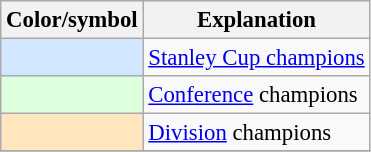<table class="wikitable" style="font-size:95%">
<tr>
<th scope="col">Color/symbol</th>
<th scope="col">Explanation</th>
</tr>
<tr>
<th scope="row" style="background:#D0E7FF"></th>
<td><a href='#'>Stanley Cup champions</a></td>
</tr>
<tr>
<th scope="row" style="background:#DDFFDD"></th>
<td><a href='#'>Conference</a> champions</td>
</tr>
<tr>
<th scope="row" style="background:#FFE6BD"></th>
<td><a href='#'>Division</a> champions</td>
</tr>
<tr>
</tr>
</table>
